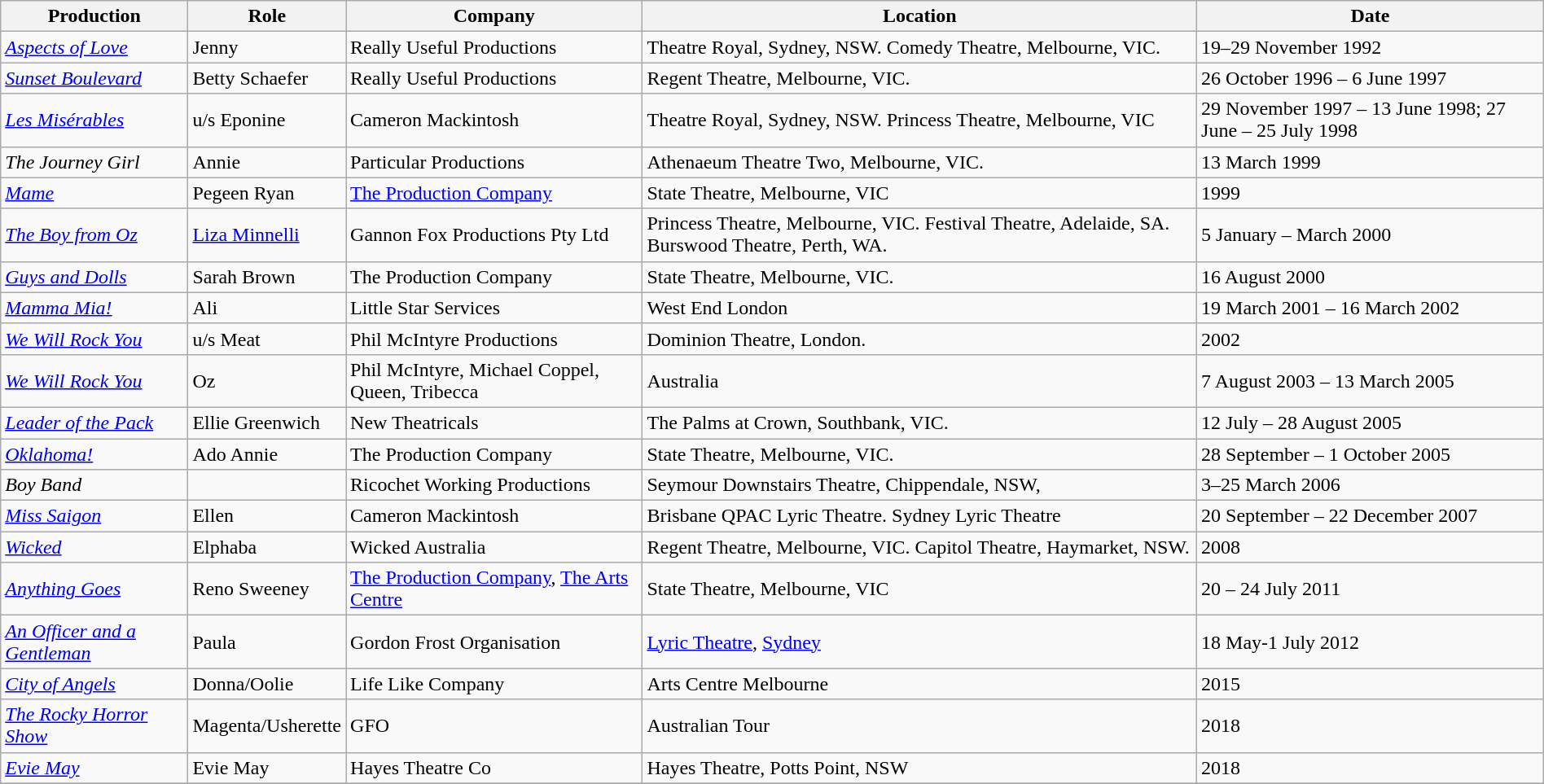<table class="wikitable" style="width:100%;">
<tr>
<th>Production</th>
<th>Role</th>
<th>Company</th>
<th>Location</th>
<th>Date</th>
</tr>
<tr>
<td><em><a href='#'>Aspects of Love</a></em></td>
<td>Jenny</td>
<td>Really Useful Productions</td>
<td>Theatre Royal, Sydney, NSW. Comedy Theatre, Melbourne, VIC.</td>
<td>19–29 November 1992</td>
</tr>
<tr>
<td><em><a href='#'>Sunset Boulevard</a></em></td>
<td>Betty Schaefer</td>
<td>Really Useful Productions</td>
<td>Regent Theatre, Melbourne, VIC.</td>
<td>26 October 1996 – 6 June 1997</td>
</tr>
<tr>
<td><em><a href='#'>Les Misérables</a></em></td>
<td>u/s Eponine</td>
<td>Cameron Mackintosh</td>
<td>Theatre Royal, Sydney, NSW. Princess Theatre, Melbourne, VIC</td>
<td>29 November 1997 – 13 June 1998; 27 June – 25 July 1998</td>
</tr>
<tr>
<td><em>The Journey Girl</em></td>
<td>Annie</td>
<td>Particular Productions</td>
<td>Athenaeum Theatre Two, Melbourne, VIC.</td>
<td>13 March 1999</td>
</tr>
<tr>
<td><em><a href='#'>Mame</a></em></td>
<td>Pegeen Ryan</td>
<td><a href='#'>The Production Company</a></td>
<td>State Theatre, Melbourne, VIC</td>
<td>1999</td>
</tr>
<tr>
<td><em><a href='#'>The Boy from Oz</a></em></td>
<td><a href='#'>Liza Minnelli</a></td>
<td>Gannon Fox Productions Pty Ltd</td>
<td>Princess Theatre, Melbourne, VIC. Festival Theatre, Adelaide, SA. Burswood Theatre, Perth, WA.</td>
<td>5 January – March 2000</td>
</tr>
<tr>
<td><em><a href='#'>Guys and Dolls</a></em></td>
<td>Sarah Brown</td>
<td>The Production Company</td>
<td>State Theatre, Melbourne, VIC.</td>
<td>16 August 2000</td>
</tr>
<tr>
<td><em><a href='#'>Mamma Mia!</a></em></td>
<td>Ali</td>
<td>Little Star Services</td>
<td>West End London</td>
<td>19 March 2001 – 16 March 2002</td>
</tr>
<tr>
<td><em><a href='#'>We Will Rock You</a></em></td>
<td>u/s Meat</td>
<td>Phil McIntyre Productions</td>
<td>Dominion Theatre, London.</td>
<td>2002</td>
</tr>
<tr>
<td><em><a href='#'>We Will Rock You</a></em></td>
<td>Oz</td>
<td>Phil McIntyre, Michael Coppel, Queen, Tribecca</td>
<td>Australia</td>
<td>7 August 2003 – 13 March 2005</td>
</tr>
<tr>
<td><em><a href='#'>Leader of the Pack</a></em></td>
<td>Ellie Greenwich</td>
<td>New Theatricals</td>
<td>The Palms at Crown, Southbank, VIC.</td>
<td>12 July – 28 August 2005</td>
</tr>
<tr>
<td><em><a href='#'>Oklahoma!</a></em></td>
<td>Ado Annie</td>
<td>The Production Company</td>
<td>State Theatre, Melbourne, VIC.</td>
<td>28 September – 1 October 2005</td>
</tr>
<tr>
<td><em>Boy Band</em></td>
<td></td>
<td>Ricochet Working Productions</td>
<td>Seymour Downstairs Theatre, Chippendale, NSW,</td>
<td>3–25 March 2006</td>
</tr>
<tr>
<td><em><a href='#'>Miss Saigon</a></em></td>
<td>Ellen</td>
<td>Cameron Mackintosh</td>
<td>Brisbane QPAC Lyric Theatre. Sydney Lyric Theatre</td>
<td>20 September – 22 December 2007</td>
</tr>
<tr>
<td><em><a href='#'>Wicked</a></em></td>
<td>Elphaba</td>
<td>Wicked Australia</td>
<td>Regent Theatre, Melbourne, VIC. Capitol Theatre, Haymarket, NSW.</td>
<td>2008</td>
</tr>
<tr>
<td><em><a href='#'>Anything Goes</a></em></td>
<td>Reno Sweeney</td>
<td><a href='#'>The Production Company</a>, <a href='#'>The Arts Centre</a></td>
<td>State Theatre, Melbourne, VIC</td>
<td>20 – 24 July 2011</td>
</tr>
<tr>
<td><em><a href='#'>An Officer and a Gentleman</a></em></td>
<td>Paula</td>
<td>Gordon Frost Organisation</td>
<td><a href='#'>Lyric Theatre</a>, <a href='#'>Sydney</a></td>
<td>18 May-1 July 2012</td>
</tr>
<tr>
<td><em><a href='#'>City of Angels</a></em></td>
<td>Donna/Oolie</td>
<td>Life Like Company</td>
<td>Arts Centre Melbourne</td>
<td>2015</td>
</tr>
<tr>
<td><em><a href='#'>The Rocky Horror Show</a></em></td>
<td>Magenta/Usherette</td>
<td>GFO</td>
<td>Australian Tour</td>
<td>2018</td>
</tr>
<tr>
<td><em><a href='#'>Evie May</a></em></td>
<td>Evie May</td>
<td>Hayes Theatre Co</td>
<td>Hayes Theatre, Potts Point, NSW</td>
<td>2018</td>
</tr>
<tr>
</tr>
</table>
